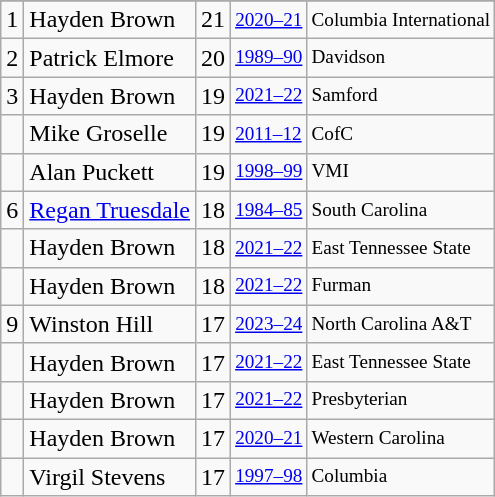<table class="wikitable">
<tr>
</tr>
<tr>
<td>1</td>
<td>Hayden Brown</td>
<td>21</td>
<td style="font-size:80%;"><a href='#'>2020–21</a></td>
<td style="font-size:80%;">Columbia International</td>
</tr>
<tr>
<td>2</td>
<td>Patrick Elmore</td>
<td>20</td>
<td style="font-size:80%;"><a href='#'>1989–90</a></td>
<td style="font-size:80%;">Davidson</td>
</tr>
<tr>
<td>3</td>
<td>Hayden Brown</td>
<td>19</td>
<td style="font-size:80%;"><a href='#'>2021–22</a></td>
<td style="font-size:80%;">Samford</td>
</tr>
<tr>
<td></td>
<td>Mike Groselle</td>
<td>19</td>
<td style="font-size:80%;"><a href='#'>2011–12</a></td>
<td style="font-size:80%;">CofC</td>
</tr>
<tr>
<td></td>
<td>Alan Puckett</td>
<td>19</td>
<td style="font-size:80%;"><a href='#'>1998–99</a></td>
<td style="font-size:80%;">VMI</td>
</tr>
<tr>
<td>6</td>
<td><a href='#'>Regan Truesdale</a></td>
<td>18</td>
<td style="font-size:80%;"><a href='#'>1984–85</a></td>
<td style="font-size:80%;">South Carolina</td>
</tr>
<tr>
<td></td>
<td>Hayden Brown</td>
<td>18</td>
<td style="font-size:80%;"><a href='#'>2021–22</a></td>
<td style="font-size:80%;">East Tennessee State</td>
</tr>
<tr>
<td></td>
<td>Hayden Brown</td>
<td>18</td>
<td style="font-size:80%;"><a href='#'>2021–22</a></td>
<td style="font-size:80%;">Furman</td>
</tr>
<tr>
<td>9</td>
<td>Winston Hill</td>
<td>17</td>
<td style="font-size:80%;"><a href='#'>2023–24</a></td>
<td style="font-size:80%;">North Carolina A&T</td>
</tr>
<tr>
<td></td>
<td>Hayden Brown</td>
<td>17</td>
<td style="font-size:80%;"><a href='#'>2021–22</a></td>
<td style="font-size:80%;">East Tennessee State</td>
</tr>
<tr>
<td></td>
<td>Hayden Brown</td>
<td>17</td>
<td style="font-size:80%;"><a href='#'>2021–22</a></td>
<td style="font-size:80%;">Presbyterian</td>
</tr>
<tr>
<td></td>
<td>Hayden Brown</td>
<td>17</td>
<td style="font-size:80%;"><a href='#'>2020–21</a></td>
<td style="font-size:80%;">Western Carolina</td>
</tr>
<tr>
<td></td>
<td>Virgil Stevens</td>
<td>17</td>
<td style="font-size:80%;"><a href='#'>1997–98</a></td>
<td style="font-size:80%;">Columbia</td>
</tr>
</table>
